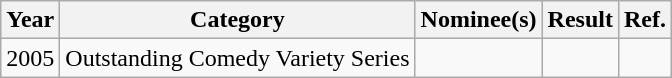<table class="wikitable">
<tr>
<th>Year</th>
<th>Category</th>
<th>Nominee(s)</th>
<th>Result</th>
<th>Ref.</th>
</tr>
<tr>
<td>2005</td>
<td>Outstanding Comedy Variety Series</td>
<td></td>
<td></td>
<td align="center"></td>
</tr>
</table>
